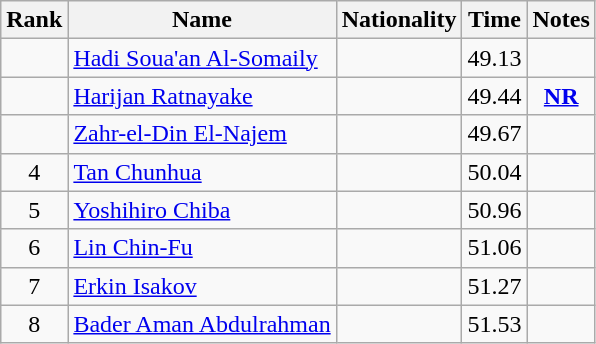<table class="wikitable sortable" style="text-align:center">
<tr>
<th>Rank</th>
<th>Name</th>
<th>Nationality</th>
<th>Time</th>
<th>Notes</th>
</tr>
<tr>
<td></td>
<td align=left><a href='#'>Hadi Soua'an Al-Somaily</a></td>
<td align=left></td>
<td>49.13</td>
<td></td>
</tr>
<tr>
<td></td>
<td align=left><a href='#'>Harijan Ratnayake</a></td>
<td align=left></td>
<td>49.44</td>
<td><strong><a href='#'>NR</a></strong></td>
</tr>
<tr>
<td></td>
<td align=left><a href='#'>Zahr-el-Din El-Najem</a></td>
<td align=left></td>
<td>49.67</td>
<td></td>
</tr>
<tr>
<td>4</td>
<td align=left><a href='#'>Tan Chunhua</a></td>
<td align=left></td>
<td>50.04</td>
<td></td>
</tr>
<tr>
<td>5</td>
<td align=left><a href='#'>Yoshihiro Chiba</a></td>
<td align=left></td>
<td>50.96</td>
<td></td>
</tr>
<tr>
<td>6</td>
<td align=left><a href='#'>Lin Chin-Fu</a></td>
<td align=left></td>
<td>51.06</td>
<td></td>
</tr>
<tr>
<td>7</td>
<td align=left><a href='#'>Erkin Isakov</a></td>
<td align=left></td>
<td>51.27</td>
<td></td>
</tr>
<tr>
<td>8</td>
<td align=left><a href='#'>Bader Aman Abdulrahman</a></td>
<td align=left></td>
<td>51.53</td>
<td></td>
</tr>
</table>
